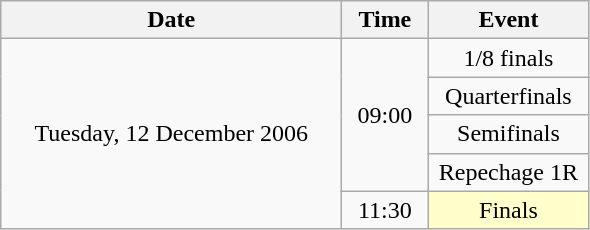<table class = "wikitable" style="text-align:center;">
<tr>
<th width=220>Date</th>
<th width=50>Time</th>
<th width=100>Event</th>
</tr>
<tr>
<td rowspan=5>Tuesday, 12 December 2006</td>
<td rowspan=4>09:00</td>
<td>1/8 finals</td>
</tr>
<tr>
<td>Quarterfinals</td>
</tr>
<tr>
<td>Semifinals</td>
</tr>
<tr>
<td>Repechage 1R</td>
</tr>
<tr>
<td>11:30</td>
<td bgcolor=ffffcc>Finals</td>
</tr>
</table>
